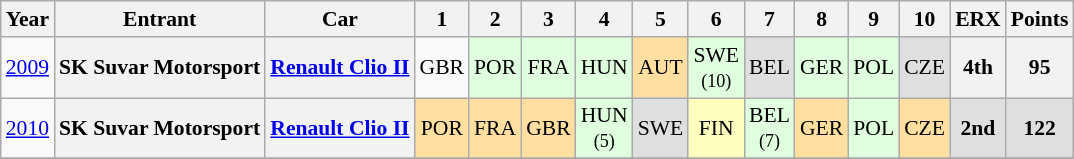<table class="wikitable" border="1" style="text-align:center; font-size:90%;">
<tr valign="top">
<th>Year</th>
<th>Entrant</th>
<th>Car</th>
<th>1</th>
<th>2</th>
<th>3</th>
<th>4</th>
<th>5</th>
<th>6</th>
<th>7</th>
<th>8</th>
<th>9</th>
<th>10</th>
<th>ERX</th>
<th>Points</th>
</tr>
<tr>
<td><a href='#'>2009</a></td>
<th>SK Suvar Motorsport</th>
<th><a href='#'>Renault Clio II</a></th>
<td>GBR</td>
<td style="background:#DFFFDF;">POR<br></td>
<td style="background:#DFFFDF;">FRA<br></td>
<td style="background:#DFFFDF;">HUN<br></td>
<td style="background:#FFDF9F;">AUT<br></td>
<td style="background:#DFFFDF;">SWE<br><small>(10)</small></td>
<td style="background:#DFDFDF;">BEL<br></td>
<td style="background:#DFFFDF;">GER<br></td>
<td style="background:#DFFFDF;">POL<br></td>
<td style="background:#DFDFDF;">CZE<br></td>
<th>4th</th>
<th>95</th>
</tr>
<tr>
<td><a href='#'>2010</a></td>
<th>SK Suvar Motorsport</th>
<th><a href='#'>Renault Clio II</a></th>
<td style="background:#FFDF9F;">POR<br></td>
<td style="background:#FFDF9F;">FRA<br></td>
<td style="background:#FFDF9F;">GBR<br></td>
<td style="background:#DFFFDF;">HUN<br><small>(5)</small></td>
<td style="background:#DFDFDF;">SWE<br></td>
<td style="background:#FFFFBF;">FIN<br></td>
<td style="background:#DFFFDF;">BEL<br><small>(7)</small></td>
<td style="background:#FFDF9F;">GER<br></td>
<td style="background:#DFFFDF;">POL<br></td>
<td style="background:#FFDF9F;">CZE<br></td>
<th style="background:#DFDFDF;">2nd</th>
<th style="background:#DFDFDF;">122</th>
</tr>
<tr>
</tr>
</table>
